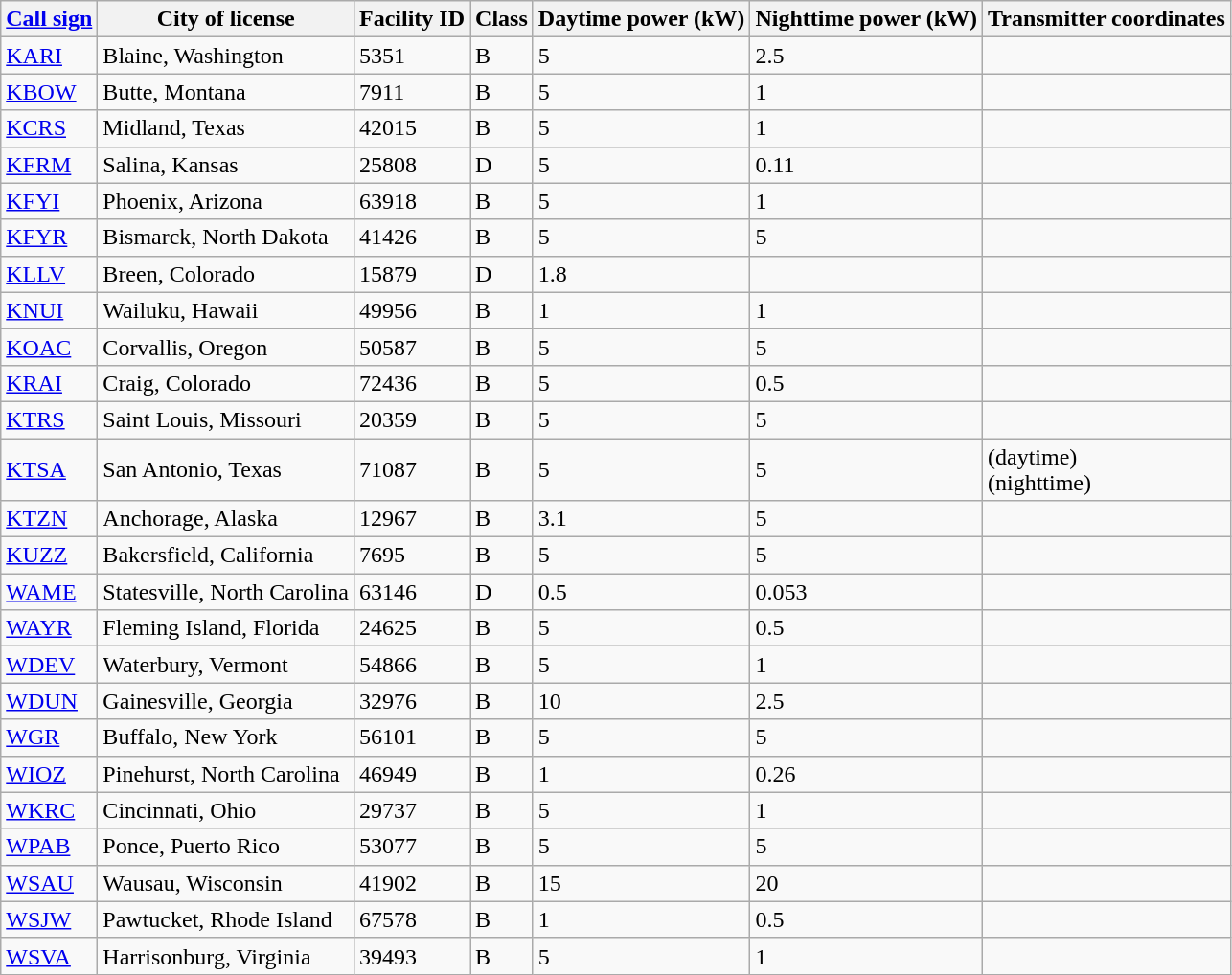<table class="wikitable sortable">
<tr>
<th><a href='#'>Call sign</a></th>
<th>City of license</th>
<th>Facility ID</th>
<th>Class</th>
<th>Daytime power (kW)</th>
<th>Nighttime power (kW)</th>
<th>Transmitter coordinates</th>
</tr>
<tr>
<td><a href='#'>KARI</a></td>
<td>Blaine, Washington</td>
<td>5351</td>
<td>B</td>
<td>5</td>
<td>2.5</td>
<td></td>
</tr>
<tr>
<td><a href='#'>KBOW</a></td>
<td>Butte, Montana</td>
<td>7911</td>
<td>B</td>
<td>5</td>
<td>1</td>
<td></td>
</tr>
<tr>
<td><a href='#'>KCRS</a></td>
<td>Midland, Texas</td>
<td>42015</td>
<td>B</td>
<td>5</td>
<td>1</td>
<td></td>
</tr>
<tr>
<td><a href='#'>KFRM</a></td>
<td>Salina, Kansas</td>
<td>25808</td>
<td>D</td>
<td>5</td>
<td>0.11</td>
<td></td>
</tr>
<tr>
<td><a href='#'>KFYI</a></td>
<td>Phoenix, Arizona</td>
<td>63918</td>
<td>B</td>
<td>5</td>
<td>1</td>
<td></td>
</tr>
<tr>
<td><a href='#'>KFYR</a></td>
<td>Bismarck, North Dakota</td>
<td>41426</td>
<td>B</td>
<td>5</td>
<td>5</td>
<td></td>
</tr>
<tr>
<td><a href='#'>KLLV</a></td>
<td>Breen, Colorado</td>
<td>15879</td>
<td>D</td>
<td>1.8</td>
<td></td>
<td></td>
</tr>
<tr>
<td><a href='#'>KNUI</a></td>
<td>Wailuku, Hawaii</td>
<td>49956</td>
<td>B</td>
<td>1</td>
<td>1</td>
<td></td>
</tr>
<tr>
<td><a href='#'>KOAC</a></td>
<td>Corvallis, Oregon</td>
<td>50587</td>
<td>B</td>
<td>5</td>
<td>5</td>
<td></td>
</tr>
<tr>
<td><a href='#'>KRAI</a></td>
<td>Craig, Colorado</td>
<td>72436</td>
<td>B</td>
<td>5</td>
<td>0.5</td>
<td></td>
</tr>
<tr>
<td><a href='#'>KTRS</a></td>
<td>Saint Louis, Missouri</td>
<td>20359</td>
<td>B</td>
<td>5</td>
<td>5</td>
<td></td>
</tr>
<tr>
<td><a href='#'>KTSA</a></td>
<td>San Antonio, Texas</td>
<td>71087</td>
<td>B</td>
<td>5</td>
<td>5</td>
<td> (daytime)<br> (nighttime)</td>
</tr>
<tr>
<td><a href='#'>KTZN</a></td>
<td>Anchorage, Alaska</td>
<td>12967</td>
<td>B</td>
<td>3.1</td>
<td>5</td>
<td></td>
</tr>
<tr>
<td><a href='#'>KUZZ</a></td>
<td>Bakersfield, California</td>
<td>7695</td>
<td>B</td>
<td>5</td>
<td>5</td>
<td></td>
</tr>
<tr>
<td><a href='#'>WAME</a></td>
<td>Statesville, North Carolina</td>
<td>63146</td>
<td>D</td>
<td>0.5</td>
<td>0.053</td>
<td></td>
</tr>
<tr>
<td><a href='#'>WAYR</a></td>
<td>Fleming Island, Florida</td>
<td>24625</td>
<td>B</td>
<td>5</td>
<td>0.5</td>
<td></td>
</tr>
<tr>
<td><a href='#'>WDEV</a></td>
<td>Waterbury, Vermont</td>
<td>54866</td>
<td>B</td>
<td>5</td>
<td>1</td>
<td></td>
</tr>
<tr>
<td><a href='#'>WDUN</a></td>
<td>Gainesville, Georgia</td>
<td>32976</td>
<td>B</td>
<td>10</td>
<td>2.5</td>
<td></td>
</tr>
<tr>
<td><a href='#'>WGR</a></td>
<td>Buffalo, New York</td>
<td>56101</td>
<td>B</td>
<td>5</td>
<td>5</td>
<td></td>
</tr>
<tr>
<td><a href='#'>WIOZ</a></td>
<td>Pinehurst, North Carolina</td>
<td>46949</td>
<td>B</td>
<td>1</td>
<td>0.26</td>
<td></td>
</tr>
<tr>
<td><a href='#'>WKRC</a></td>
<td>Cincinnati, Ohio</td>
<td>29737</td>
<td>B</td>
<td>5</td>
<td>1</td>
<td></td>
</tr>
<tr>
<td><a href='#'>WPAB</a></td>
<td>Ponce, Puerto Rico</td>
<td>53077</td>
<td>B</td>
<td>5</td>
<td>5</td>
<td></td>
</tr>
<tr>
<td><a href='#'>WSAU</a></td>
<td>Wausau, Wisconsin</td>
<td>41902</td>
<td>B</td>
<td>15</td>
<td>20</td>
<td></td>
</tr>
<tr>
<td><a href='#'>WSJW</a></td>
<td>Pawtucket, Rhode Island</td>
<td>67578</td>
<td>B</td>
<td>1</td>
<td>0.5</td>
<td></td>
</tr>
<tr>
<td><a href='#'>WSVA</a></td>
<td>Harrisonburg, Virginia</td>
<td>39493</td>
<td>B</td>
<td>5</td>
<td>1</td>
<td></td>
</tr>
</table>
